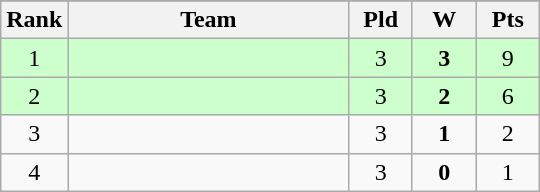<table class="wikitable">
<tr>
</tr>
<tr>
<th style="width:35px">Rank</th>
<th style="width:180px">Team</th>
<th style="width:35px">Pld</th>
<th style="width:35px">W</th>
<th style="width:35px">Pts</th>
</tr>
<tr bgcolor=#ccffcc>
<td align=center>1</td>
<td></td>
<td align=center>3</td>
<td align=center><strong>3</strong></td>
<td align=center>9</td>
</tr>
<tr bgcolor=#ccffcc>
<td align=center>2</td>
<td></td>
<td align=center>3</td>
<td align=center><strong>2</strong></td>
<td align=center>6</td>
</tr>
<tr>
<td align=center>3</td>
<td></td>
<td align=center>3</td>
<td align=center><strong>1</strong></td>
<td align=center>2</td>
</tr>
<tr>
<td align=center>4</td>
<td></td>
<td align=center>3</td>
<td align=center><strong>0</strong></td>
<td align=center>1</td>
</tr>
</table>
